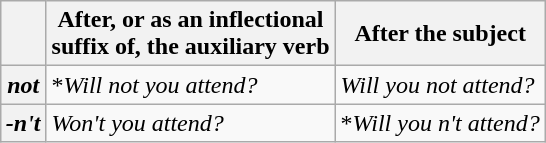<table class="wikitable" | style="margin:0 0 10px 10px; float:right; border: none;">
<tr>
<th></th>
<th>After, or as an inflectional<br> suffix of, the auxiliary verb</th>
<th>After the subject</th>
</tr>
<tr>
<th><em>not</em></th>
<td>*<em>Will not you attend?</em></td>
<td><em>Will you not attend?</em></td>
</tr>
<tr>
<th><em>-n't</em></th>
<td><em>Won't you attend?</em></td>
<td>*<em>Will you n't attend?</em></td>
</tr>
<tr>
</tr>
</table>
